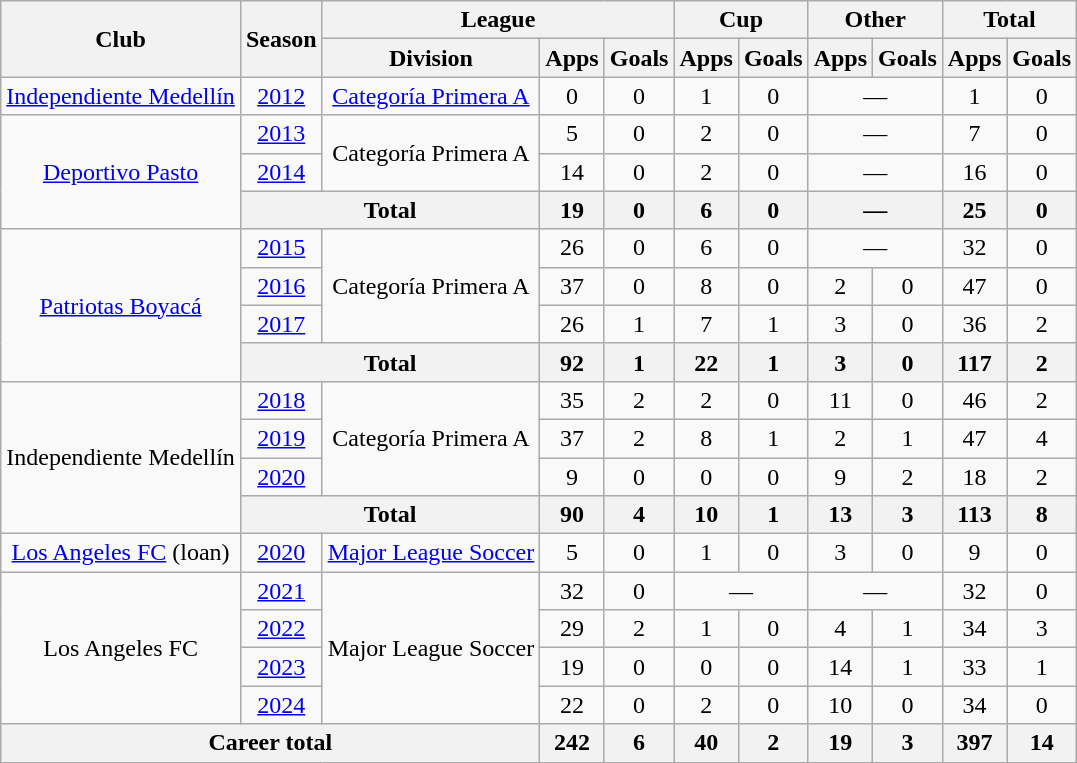<table class=wikitable style=text-align:center>
<tr>
<th rowspan="2">Club</th>
<th rowspan="2">Season</th>
<th colspan="3">League</th>
<th colspan="2">Cup</th>
<th colspan="2">Other</th>
<th colspan="2">Total</th>
</tr>
<tr>
<th>Division</th>
<th>Apps</th>
<th>Goals</th>
<th>Apps</th>
<th>Goals</th>
<th>Apps</th>
<th>Goals</th>
<th>Apps</th>
<th>Goals</th>
</tr>
<tr>
<td><a href='#'>Independiente Medellín</a></td>
<td><a href='#'>2012</a></td>
<td><a href='#'>Categoría Primera A</a></td>
<td>0</td>
<td>0</td>
<td>1</td>
<td>0</td>
<td colspan="2">—</td>
<td>1</td>
<td>0</td>
</tr>
<tr>
<td rowspan="3"><a href='#'>Deportivo Pasto</a></td>
<td><a href='#'>2013</a></td>
<td rowspan="2">Categoría Primera A</td>
<td>5</td>
<td>0</td>
<td>2</td>
<td>0</td>
<td colspan="2">—</td>
<td>7</td>
<td>0</td>
</tr>
<tr>
<td><a href='#'>2014</a></td>
<td>14</td>
<td>0</td>
<td>2</td>
<td>0</td>
<td colspan="2">—</td>
<td>16</td>
<td>0</td>
</tr>
<tr>
<th colspan="2">Total</th>
<th>19</th>
<th>0</th>
<th>6</th>
<th>0</th>
<th colspan="2">—</th>
<th>25</th>
<th>0</th>
</tr>
<tr>
<td rowspan="4"><a href='#'>Patriotas Boyacá</a></td>
<td><a href='#'>2015</a></td>
<td rowspan="3">Categoría Primera A</td>
<td>26</td>
<td>0</td>
<td>6</td>
<td>0</td>
<td colspan="2">—</td>
<td>32</td>
<td>0</td>
</tr>
<tr>
<td><a href='#'>2016</a></td>
<td>37</td>
<td>0</td>
<td>8</td>
<td>0</td>
<td>2</td>
<td>0</td>
<td>47</td>
<td>0</td>
</tr>
<tr>
<td><a href='#'>2017</a></td>
<td>26</td>
<td>1</td>
<td>7</td>
<td>1</td>
<td>3</td>
<td>0</td>
<td>36</td>
<td>2</td>
</tr>
<tr>
<th colspan="2">Total</th>
<th>92</th>
<th>1</th>
<th>22</th>
<th>1</th>
<th>3</th>
<th>0</th>
<th>117</th>
<th>2</th>
</tr>
<tr>
<td rowspan="4">Independiente Medellín</td>
<td><a href='#'>2018</a></td>
<td rowspan="3">Categoría Primera A</td>
<td>35</td>
<td>2</td>
<td>2</td>
<td>0</td>
<td>11</td>
<td>0</td>
<td>46</td>
<td>2</td>
</tr>
<tr>
<td><a href='#'>2019</a></td>
<td>37</td>
<td>2</td>
<td>8</td>
<td>1</td>
<td>2</td>
<td>1</td>
<td>47</td>
<td>4</td>
</tr>
<tr>
<td><a href='#'>2020</a></td>
<td>9</td>
<td>0</td>
<td>0</td>
<td>0</td>
<td>9</td>
<td>2</td>
<td>18</td>
<td>2</td>
</tr>
<tr>
<th colspan="2">Total</th>
<th>90</th>
<th>4</th>
<th>10</th>
<th>1</th>
<th>13</th>
<th>3</th>
<th>113</th>
<th>8</th>
</tr>
<tr>
<td><a href='#'>Los Angeles FC</a> (loan)</td>
<td><a href='#'>2020</a></td>
<td><a href='#'>Major League Soccer</a></td>
<td>5</td>
<td>0</td>
<td>1</td>
<td>0</td>
<td>3</td>
<td>0</td>
<td>9</td>
<td>0</td>
</tr>
<tr>
<td rowspan="4">Los Angeles FC</td>
<td><a href='#'>2021</a></td>
<td rowspan="4">Major League Soccer</td>
<td>32</td>
<td>0</td>
<td colspan="2">—</td>
<td colspan="2">—</td>
<td>32</td>
<td>0</td>
</tr>
<tr>
<td><a href='#'>2022</a></td>
<td>29</td>
<td>2</td>
<td>1</td>
<td>0</td>
<td>4</td>
<td>1</td>
<td>34</td>
<td>3</td>
</tr>
<tr>
<td><a href='#'>2023</a></td>
<td>19</td>
<td>0</td>
<td>0</td>
<td>0</td>
<td>14</td>
<td>1</td>
<td>33</td>
<td>1</td>
</tr>
<tr>
<td><a href='#'>2024</a></td>
<td>22</td>
<td>0</td>
<td>2</td>
<td>0</td>
<td>10</td>
<td>0</td>
<td>34</td>
<td>0</td>
</tr>
<tr>
<th colspan="3">Career total</th>
<th>242</th>
<th>6</th>
<th>40</th>
<th>2</th>
<th>19</th>
<th>3</th>
<th>397</th>
<th>14</th>
</tr>
</table>
